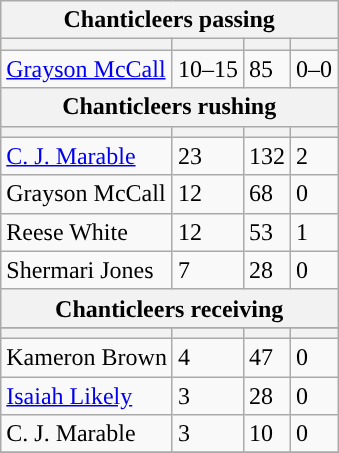<table class="wikitable plainrowheaders">
<tr>
<th colspan="6">Chanticleers passing</th>
</tr>
<tr>
<th scope="col"></th>
<th scope="col"></th>
<th scope="col"></th>
<th scope="col"></th>
</tr>
<tr>
<td><a href='#'>Grayson McCall</a></td>
<td>10–15</td>
<td>85</td>
<td>0–0</td>
</tr>
<tr>
<th colspan="6">Chanticleers rushing</th>
</tr>
<tr>
<th scope="col"></th>
<th scope="col"></th>
<th scope="col"></th>
<th scope="col"></th>
</tr>
<tr>
<td><a href='#'>C. J. Marable</a></td>
<td>23</td>
<td>132</td>
<td>2</td>
</tr>
<tr>
<td>Grayson McCall</td>
<td>12</td>
<td>68</td>
<td>0</td>
</tr>
<tr>
<td>Reese White</td>
<td>12</td>
<td>53</td>
<td>1</td>
</tr>
<tr>
<td>Shermari Jones</td>
<td>7</td>
<td>28</td>
<td>0</td>
</tr>
<tr>
<th colspan="6">Chanticleers receiving</th>
</tr>
<tr>
</tr>
<tr>
<th scope="col"></th>
<th scope="col"></th>
<th scope="col"></th>
<th scope="col"></th>
</tr>
<tr>
<td>Kameron Brown</td>
<td>4</td>
<td>47</td>
<td>0</td>
</tr>
<tr>
<td><a href='#'>Isaiah Likely</a></td>
<td>3</td>
<td>28</td>
<td>0</td>
</tr>
<tr>
<td>C. J. Marable</td>
<td>3</td>
<td>10</td>
<td>0</td>
</tr>
<tr>
</tr>
</table>
